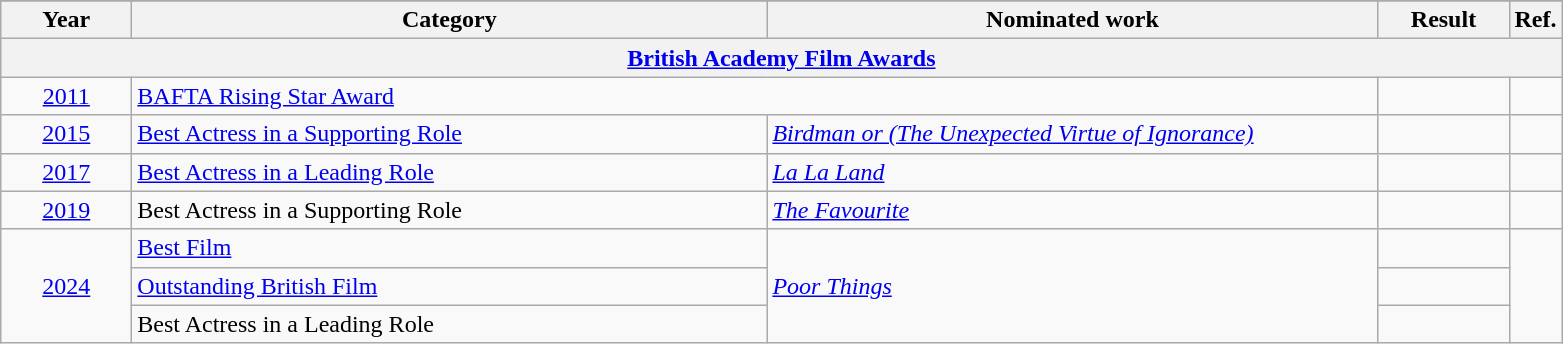<table class=wikitable>
<tr>
</tr>
<tr>
<th scope="col" style="width:5em;">Year</th>
<th scope="col" style="width:26em;">Category</th>
<th scope="col" style="width:25em;">Nominated work</th>
<th scope="col" style="width:5em;">Result</th>
<th>Ref.</th>
</tr>
<tr>
<th colspan=5><a href='#'>British Academy Film Awards</a></th>
</tr>
<tr>
<td style="text-align:center;"><a href='#'>2011</a></td>
<td colspan=2><a href='#'>BAFTA Rising Star Award</a></td>
<td></td>
<td style="text-align:center;"></td>
</tr>
<tr>
<td style="text-align:center;"><a href='#'>2015</a></td>
<td><a href='#'>Best Actress in a Supporting Role</a></td>
<td><em><a href='#'>Birdman or (The Unexpected Virtue of Ignorance)</a></em></td>
<td></td>
<td style="text-align:center;"></td>
</tr>
<tr>
<td style="text-align:center;"><a href='#'>2017</a></td>
<td><a href='#'>Best Actress in a Leading Role</a></td>
<td><em><a href='#'>La La Land</a></em></td>
<td></td>
<td style="text-align:center;"></td>
</tr>
<tr>
<td style="text-align:center;"><a href='#'>2019</a></td>
<td>Best Actress in a Supporting Role</td>
<td><em><a href='#'>The Favourite</a></em></td>
<td></td>
<td style="text-align:center;"></td>
</tr>
<tr>
<td style="text-align:center;", rowspan="3"><a href='#'>2024</a></td>
<td><a href='#'>Best Film</a></td>
<td rowspan="3"><a href='#'><em>Poor Things</em></a></td>
<td></td>
<td rowspan="3" style="text-align:center;"></td>
</tr>
<tr>
<td><a href='#'>Outstanding British Film</a></td>
<td></td>
</tr>
<tr>
<td>Best Actress in a Leading Role</td>
<td></td>
</tr>
</table>
